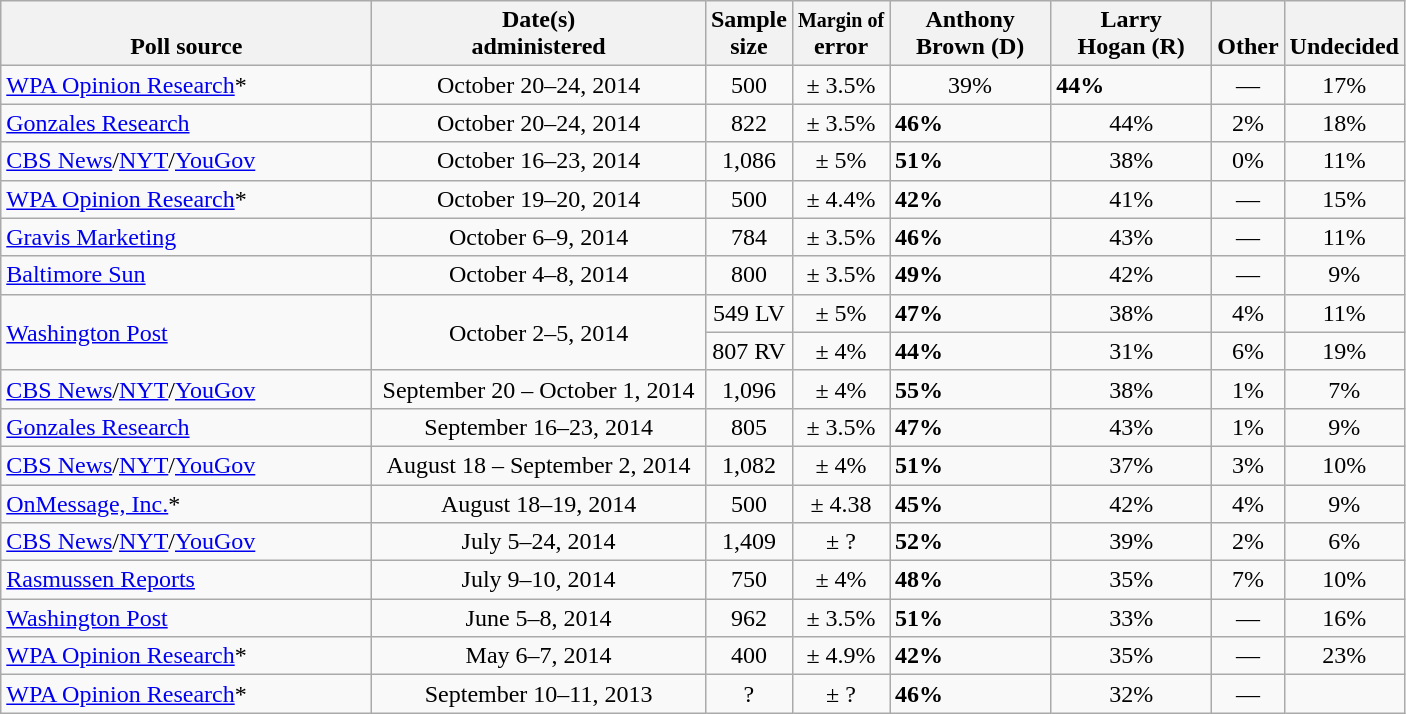<table class="wikitable">
<tr valign= bottom>
<th style="width:240px;">Poll source</th>
<th style="width:215px;">Date(s)<br>administered</th>
<th class=small>Sample<br>size</th>
<th class=small><small>Margin of</small><br>error</th>
<th style="width:100px;">Anthony<br>Brown (D)</th>
<th style="width:100px;">Larry<br>Hogan (R)</th>
<th>Other</th>
<th>Undecided</th>
</tr>
<tr>
<td><a href='#'>WPA Opinion Research</a>*</td>
<td align=center>October 20–24, 2014</td>
<td align=center>500</td>
<td align=center>± 3.5%</td>
<td align=center>39%</td>
<td><strong>44%</strong></td>
<td align=center>—</td>
<td align=center>17%</td>
</tr>
<tr>
<td><a href='#'>Gonzales Research</a></td>
<td align=center>October 20–24, 2014</td>
<td align=center>822</td>
<td align=center>± 3.5%</td>
<td><strong>46%</strong></td>
<td align=center>44%</td>
<td align=center>2%</td>
<td align=center>18%</td>
</tr>
<tr>
<td><a href='#'>CBS News</a>/<a href='#'>NYT</a>/<a href='#'>YouGov</a></td>
<td align=center>October 16–23, 2014</td>
<td align=center>1,086</td>
<td align=center>± 5%</td>
<td><strong>51%</strong></td>
<td align=center>38%</td>
<td align=center>0%</td>
<td align=center>11%</td>
</tr>
<tr>
<td><a href='#'>WPA Opinion Research</a>*</td>
<td align=center>October 19–20, 2014</td>
<td align=center>500</td>
<td align=center>± 4.4%</td>
<td><strong>42%</strong></td>
<td align=center>41%</td>
<td align=center>—</td>
<td align=center>15%</td>
</tr>
<tr>
<td><a href='#'>Gravis Marketing</a></td>
<td align=center>October 6–9, 2014</td>
<td align=center>784</td>
<td align=center>± 3.5%</td>
<td><strong>46%</strong></td>
<td align=center>43%</td>
<td align=center>—</td>
<td align=center>11%</td>
</tr>
<tr>
<td><a href='#'>Baltimore Sun</a></td>
<td align=center>October 4–8, 2014</td>
<td align=center>800</td>
<td align=center>± 3.5%</td>
<td><strong>49%</strong></td>
<td align=center>42%</td>
<td align=center>—</td>
<td align=center>9%</td>
</tr>
<tr>
<td rowspan=2><a href='#'>Washington Post</a></td>
<td align=center rowspan=2>October 2–5, 2014</td>
<td align=center>549 LV</td>
<td align=center>± 5%</td>
<td><strong>47%</strong></td>
<td align=center>38%</td>
<td align=center>4%</td>
<td align=center>11%</td>
</tr>
<tr>
<td align=center>807 RV</td>
<td align=center>± 4%</td>
<td><strong>44%</strong></td>
<td align=center>31%</td>
<td align=center>6%</td>
<td align=center>19%</td>
</tr>
<tr>
<td><a href='#'>CBS News</a>/<a href='#'>NYT</a>/<a href='#'>YouGov</a></td>
<td align=center>September 20 – October 1, 2014</td>
<td align=center>1,096</td>
<td align=center>± 4%</td>
<td><strong>55%</strong></td>
<td align=center>38%</td>
<td align=center>1%</td>
<td align=center>7%</td>
</tr>
<tr>
<td><a href='#'>Gonzales Research</a></td>
<td align=center>September 16–23, 2014</td>
<td align=center>805</td>
<td align=center>± 3.5%</td>
<td><strong>47%</strong></td>
<td align=center>43%</td>
<td align=center>1%</td>
<td align=center>9%</td>
</tr>
<tr>
<td><a href='#'>CBS News</a>/<a href='#'>NYT</a>/<a href='#'>YouGov</a></td>
<td align=center>August 18 – September 2, 2014</td>
<td align=center>1,082</td>
<td align=center>± 4%</td>
<td><strong>51%</strong></td>
<td align=center>37%</td>
<td align=center>3%</td>
<td align=center>10%</td>
</tr>
<tr>
<td><a href='#'>OnMessage, Inc.</a>*</td>
<td align=center>August 18–19, 2014</td>
<td align=center>500</td>
<td align=center>± 4.38</td>
<td><strong>45%</strong></td>
<td align=center>42%</td>
<td align=center>4%</td>
<td align=center>9%</td>
</tr>
<tr>
<td><a href='#'>CBS News</a>/<a href='#'>NYT</a>/<a href='#'>YouGov</a></td>
<td align=center>July 5–24, 2014</td>
<td align=center>1,409</td>
<td align=center>± ?</td>
<td><strong>52%</strong></td>
<td align=center>39%</td>
<td align=center>2%</td>
<td align=center>6%</td>
</tr>
<tr>
<td><a href='#'>Rasmussen Reports</a></td>
<td align=center>July 9–10, 2014</td>
<td align=center>750</td>
<td align=center>± 4%</td>
<td><strong>48%</strong></td>
<td align=center>35%</td>
<td align=center>7%</td>
<td align=center>10%</td>
</tr>
<tr>
<td><a href='#'>Washington Post</a></td>
<td align=center>June 5–8, 2014</td>
<td align=center>962</td>
<td align=center>± 3.5%</td>
<td><strong>51%</strong></td>
<td align=center>33%</td>
<td align=center>—</td>
<td align=center>16%</td>
</tr>
<tr>
<td><a href='#'>WPA Opinion Research</a>*</td>
<td align=center>May 6–7, 2014</td>
<td align=center>400</td>
<td align=center>± 4.9%</td>
<td><strong>42%</strong></td>
<td align=center>35%</td>
<td align=center>—</td>
<td align=center>23%</td>
</tr>
<tr>
<td><a href='#'>WPA Opinion Research</a>*</td>
<td align=center>September 10–11, 2013</td>
<td align=center>?</td>
<td align=center>± ?</td>
<td><strong>46%</strong></td>
<td align=center>32%</td>
<td align=center>—</td>
<td align=center></td>
</tr>
</table>
